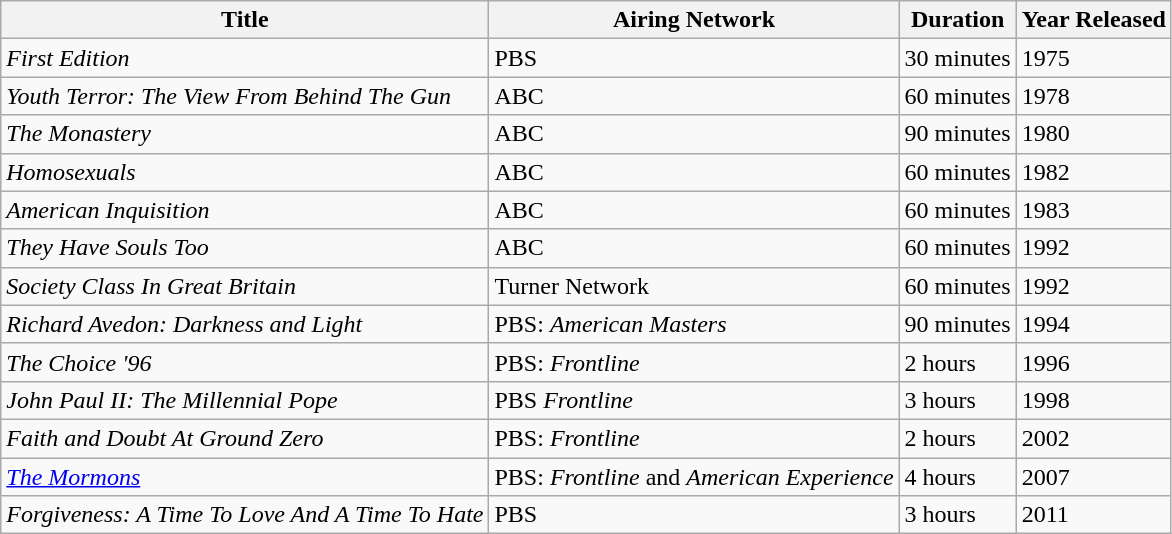<table class="wikitable">
<tr>
<th>Title</th>
<th>Airing Network</th>
<th>Duration</th>
<th>Year Released</th>
</tr>
<tr>
<td><em>First Edition</em></td>
<td>PBS</td>
<td>30 minutes</td>
<td>1975</td>
</tr>
<tr>
<td><em>Youth Terror: The View From Behind The Gun</em></td>
<td>ABC</td>
<td>60 minutes</td>
<td>1978</td>
</tr>
<tr>
<td><em>The Monastery</em></td>
<td>ABC</td>
<td>90 minutes</td>
<td>1980</td>
</tr>
<tr>
<td><em>Homosexuals</em></td>
<td>ABC</td>
<td>60 minutes</td>
<td>1982</td>
</tr>
<tr>
<td><em>American Inquisition</em></td>
<td>ABC</td>
<td>60 minutes</td>
<td>1983</td>
</tr>
<tr>
<td><em>They Have Souls Too</em></td>
<td>ABC</td>
<td>60 minutes</td>
<td>1992</td>
</tr>
<tr>
<td><em>Society Class In Great Britain</em></td>
<td>Turner Network</td>
<td>60 minutes</td>
<td>1992</td>
</tr>
<tr>
<td><em>Richard Avedon: Darkness and Light</em></td>
<td>PBS: <em>American</em> <em>Masters</em></td>
<td>90 minutes</td>
<td>1994</td>
</tr>
<tr>
<td><em>The Choice '96</em></td>
<td>PBS: <em>Frontline</em></td>
<td>2 hours</td>
<td>1996</td>
</tr>
<tr>
<td><em>John Paul II: The Millennial Pope</em></td>
<td>PBS <em>Frontline</em></td>
<td>3 hours</td>
<td>1998</td>
</tr>
<tr>
<td><em>Faith and Doubt At Ground Zero</em></td>
<td>PBS: <em>Frontline</em></td>
<td>2 hours</td>
<td>2002</td>
</tr>
<tr>
<td><em><a href='#'>The Mormons</a></em></td>
<td>PBS: <em>Frontline</em> and <em>American</em> <em>Experience</em></td>
<td>4 hours</td>
<td>2007</td>
</tr>
<tr>
<td><em>Forgiveness: A Time To Love And A Time To Hate</em></td>
<td>PBS</td>
<td>3 hours</td>
<td>2011</td>
</tr>
</table>
